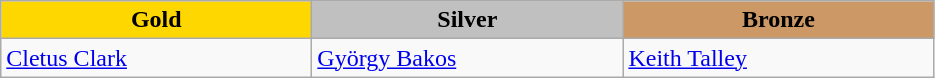<table class="wikitable" style="text-align:left">
<tr align="center">
<td width=200 bgcolor=gold><strong>Gold</strong></td>
<td width=200 bgcolor=silver><strong>Silver</strong></td>
<td width=200 bgcolor=CC9966><strong>Bronze</strong></td>
</tr>
<tr>
<td><a href='#'>Cletus Clark</a><br><em></em></td>
<td><a href='#'>György Bakos</a><br><em></em></td>
<td><a href='#'>Keith Talley</a><br><em></em></td>
</tr>
</table>
